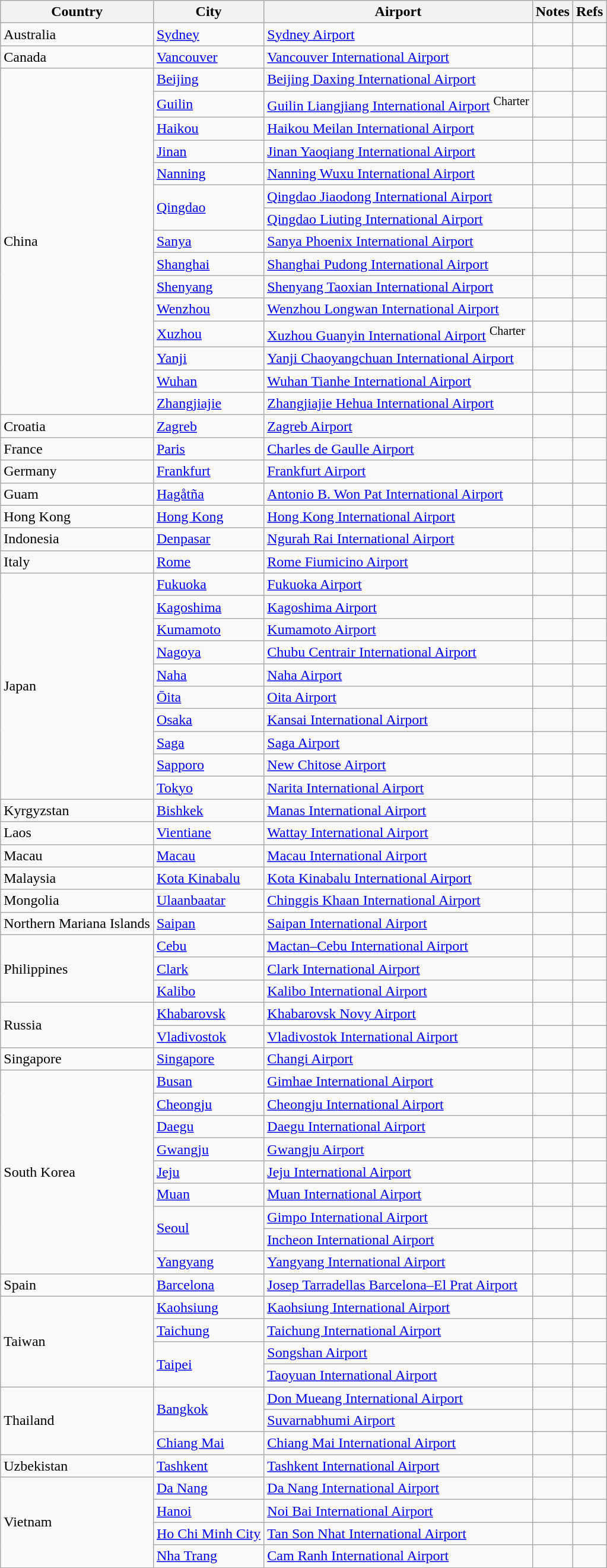<table class="sortable wikitable">
<tr>
<th>Country</th>
<th>City</th>
<th>Airport</th>
<th>Notes</th>
<th class="unsortable">Refs</th>
</tr>
<tr>
<td>Australia</td>
<td><a href='#'>Sydney</a></td>
<td><a href='#'>Sydney Airport</a></td>
<td align=center></td>
<td align=center></td>
</tr>
<tr>
<td>Canada</td>
<td><a href='#'>Vancouver</a></td>
<td><a href='#'>Vancouver International Airport</a></td>
<td></td>
<td align=center></td>
</tr>
<tr>
<td rowspan="15">China</td>
<td><a href='#'>Beijing</a></td>
<td><a href='#'>Beijing Daxing International Airport</a></td>
<td align=center></td>
<td align=center></td>
</tr>
<tr>
<td><a href='#'>Guilin</a></td>
<td><a href='#'>Guilin Liangjiang International Airport</a> <sup>Charter</sup></td>
<td></td>
<td align=center></td>
</tr>
<tr>
<td><a href='#'>Haikou</a></td>
<td><a href='#'>Haikou Meilan International Airport</a></td>
<td></td>
<td align=center></td>
</tr>
<tr>
<td><a href='#'>Jinan</a></td>
<td><a href='#'>Jinan Yaoqiang International Airport</a></td>
<td align=center></td>
<td align=center></td>
</tr>
<tr>
<td><a href='#'>Nanning</a></td>
<td><a href='#'>Nanning Wuxu International Airport</a></td>
<td></td>
<td align=center></td>
</tr>
<tr>
<td rowspan="2"><a href='#'>Qingdao</a></td>
<td><a href='#'>Qingdao Jiaodong International Airport</a></td>
<td align=center></td>
<td align=center></td>
</tr>
<tr>
<td><a href='#'>Qingdao Liuting International Airport</a></td>
<td></td>
<td align=center></td>
</tr>
<tr>
<td><a href='#'>Sanya</a></td>
<td><a href='#'>Sanya Phoenix International Airport</a></td>
<td align=center></td>
<td align=center></td>
</tr>
<tr>
<td><a href='#'>Shanghai</a></td>
<td><a href='#'>Shanghai Pudong International Airport</a></td>
<td align=center></td>
<td align=center></td>
</tr>
<tr>
<td><a href='#'>Shenyang</a></td>
<td><a href='#'>Shenyang Taoxian International Airport</a></td>
<td align=center></td>
<td align=center></td>
</tr>
<tr>
<td><a href='#'>Wenzhou</a></td>
<td><a href='#'>Wenzhou Longwan International Airport</a></td>
<td align=center></td>
<td align=center></td>
</tr>
<tr>
<td><a href='#'>Xuzhou</a></td>
<td><a href='#'>Xuzhou Guanyin International Airport</a> <sup>Charter</sup></td>
<td></td>
<td align=center></td>
</tr>
<tr>
<td><a href='#'>Yanji</a></td>
<td><a href='#'>Yanji Chaoyangchuan International Airport</a></td>
<td></td>
<td align=center></td>
</tr>
<tr>
<td><a href='#'>Wuhan</a></td>
<td><a href='#'>Wuhan Tianhe International Airport</a></td>
<td align=center></td>
<td align=center></td>
</tr>
<tr>
<td><a href='#'>Zhangjiajie</a></td>
<td><a href='#'>Zhangjiajie Hehua International Airport</a></td>
<td align=center></td>
<td align=center></td>
</tr>
<tr>
<td>Croatia</td>
<td><a href='#'>Zagreb</a></td>
<td><a href='#'>Zagreb Airport</a></td>
<td align=center></td>
<td align=center></td>
</tr>
<tr>
<td>France</td>
<td><a href='#'>Paris</a></td>
<td><a href='#'>Charles de Gaulle Airport</a></td>
<td align=center></td>
<td align=center></td>
</tr>
<tr>
<td>Germany</td>
<td><a href='#'>Frankfurt</a></td>
<td><a href='#'>Frankfurt Airport</a></td>
<td align=center></td>
<td align=center></td>
</tr>
<tr>
<td>Guam</td>
<td><a href='#'>Hagåtña</a></td>
<td><a href='#'>Antonio B. Won Pat International Airport</a></td>
<td align=center></td>
<td align=center></td>
</tr>
<tr>
<td>Hong Kong</td>
<td><a href='#'>Hong Kong</a></td>
<td><a href='#'>Hong Kong International Airport</a></td>
<td align=center></td>
<td align=center></td>
</tr>
<tr>
<td>Indonesia</td>
<td><a href='#'>Denpasar</a></td>
<td><a href='#'>Ngurah Rai International Airport</a></td>
<td></td>
<td align=center></td>
</tr>
<tr>
<td>Italy</td>
<td><a href='#'>Rome</a></td>
<td><a href='#'>Rome Fiumicino Airport</a></td>
<td align=center></td>
<td align=center></td>
</tr>
<tr>
<td rowspan="10">Japan</td>
<td><a href='#'>Fukuoka</a></td>
<td><a href='#'>Fukuoka Airport</a></td>
<td align=center></td>
<td align=center></td>
</tr>
<tr>
<td><a href='#'>Kagoshima</a></td>
<td><a href='#'>Kagoshima Airport</a></td>
<td></td>
<td align=center></td>
</tr>
<tr>
<td><a href='#'>Kumamoto</a></td>
<td><a href='#'>Kumamoto Airport</a></td>
<td></td>
<td align=center></td>
</tr>
<tr>
<td><a href='#'>Nagoya</a></td>
<td><a href='#'>Chubu Centrair International Airport</a></td>
<td align=center></td>
<td align=center></td>
</tr>
<tr>
<td><a href='#'>Naha</a></td>
<td><a href='#'>Naha Airport</a></td>
<td align=center></td>
<td align=center></td>
</tr>
<tr>
<td><a href='#'>Ōita</a></td>
<td><a href='#'>Oita Airport</a></td>
<td></td>
<td align=center></td>
</tr>
<tr>
<td><a href='#'>Osaka</a></td>
<td><a href='#'>Kansai International Airport</a></td>
<td align=center></td>
<td align=center></td>
</tr>
<tr>
<td><a href='#'>Saga</a></td>
<td><a href='#'>Saga Airport</a></td>
<td></td>
<td align=center></td>
</tr>
<tr>
<td><a href='#'>Sapporo</a></td>
<td><a href='#'>New Chitose Airport</a></td>
<td align=center></td>
<td align=center></td>
</tr>
<tr>
<td><a href='#'>Tokyo</a></td>
<td><a href='#'>Narita International Airport</a></td>
<td align=center></td>
<td align=center></td>
</tr>
<tr>
<td>Kyrgyzstan</td>
<td><a href='#'>Bishkek</a></td>
<td><a href='#'>Manas International Airport</a></td>
<td align=center></td>
<td align=center></td>
</tr>
<tr>
<td>Laos</td>
<td><a href='#'>Vientiane</a></td>
<td><a href='#'>Wattay International Airport</a></td>
<td align=center></td>
<td align=center></td>
</tr>
<tr>
<td>Macau</td>
<td><a href='#'>Macau</a></td>
<td><a href='#'>Macau International Airport</a></td>
<td align=center></td>
<td align=center></td>
</tr>
<tr>
<td>Malaysia</td>
<td><a href='#'>Kota Kinabalu</a></td>
<td><a href='#'>Kota Kinabalu International Airport</a></td>
<td align=center></td>
<td align=center></td>
</tr>
<tr>
<td>Mongolia</td>
<td><a href='#'>Ulaanbaatar</a></td>
<td><a href='#'>Chinggis Khaan International Airport</a></td>
<td align=center></td>
<td align=center></td>
</tr>
<tr>
<td>Northern Mariana Islands</td>
<td><a href='#'>Saipan</a></td>
<td><a href='#'>Saipan International Airport</a></td>
<td align=center></td>
<td align=center></td>
</tr>
<tr>
<td rowspan="3">Philippines</td>
<td><a href='#'>Cebu</a></td>
<td><a href='#'>Mactan–Cebu International Airport</a></td>
<td align=center></td>
<td align=center></td>
</tr>
<tr>
<td><a href='#'>Clark</a></td>
<td><a href='#'>Clark International Airport</a></td>
<td></td>
<td align=center></td>
</tr>
<tr>
<td><a href='#'>Kalibo</a></td>
<td><a href='#'>Kalibo International Airport</a></td>
<td align=center></td>
<td align=center></td>
</tr>
<tr>
<td rowspan="2">Russia</td>
<td><a href='#'>Khabarovsk</a></td>
<td><a href='#'>Khabarovsk Novy Airport</a></td>
<td></td>
<td align=center></td>
</tr>
<tr>
<td><a href='#'>Vladivostok</a></td>
<td><a href='#'>Vladivostok International Airport</a></td>
<td></td>
<td align=center></td>
</tr>
<tr>
<td>Singapore</td>
<td><a href='#'>Singapore</a></td>
<td><a href='#'>Changi Airport</a></td>
<td align=center></td>
<td align=center></td>
</tr>
<tr>
<td rowspan="9">South Korea</td>
<td><a href='#'>Busan</a></td>
<td><a href='#'>Gimhae International Airport</a></td>
<td align=center></td>
<td align=center></td>
</tr>
<tr>
<td><a href='#'>Cheongju</a></td>
<td><a href='#'>Cheongju International Airport</a></td>
<td align=center></td>
<td align=center></td>
</tr>
<tr>
<td><a href='#'>Daegu</a></td>
<td><a href='#'>Daegu International Airport</a></td>
<td align=center></td>
<td align=center></td>
</tr>
<tr>
<td><a href='#'>Gwangju</a></td>
<td><a href='#'>Gwangju Airport</a></td>
<td align=center></td>
<td align=center></td>
</tr>
<tr>
<td><a href='#'>Jeju</a></td>
<td><a href='#'>Jeju International Airport</a></td>
<td align=center></td>
<td align=center></td>
</tr>
<tr>
<td><a href='#'>Muan</a></td>
<td><a href='#'>Muan International Airport</a></td>
<td></td>
<td align=center></td>
</tr>
<tr>
<td rowspan="2"><a href='#'>Seoul</a></td>
<td><a href='#'>Gimpo International Airport</a></td>
<td></td>
<td align=center></td>
</tr>
<tr>
<td><a href='#'>Incheon International Airport</a></td>
<td></td>
<td align=center></td>
</tr>
<tr>
<td><a href='#'>Yangyang</a></td>
<td><a href='#'>Yangyang International Airport</a></td>
<td></td>
<td align=center></td>
</tr>
<tr>
<td>Spain</td>
<td><a href='#'>Barcelona</a></td>
<td><a href='#'>Josep Tarradellas Barcelona–El Prat Airport</a></td>
<td align=center></td>
<td align=center></td>
</tr>
<tr>
<td rowspan="4">Taiwan</td>
<td><a href='#'>Kaohsiung</a></td>
<td><a href='#'>Kaohsiung International Airport</a></td>
<td align=center></td>
<td align=center></td>
</tr>
<tr>
<td><a href='#'>Taichung</a></td>
<td><a href='#'>Taichung International Airport</a></td>
<td align=center></td>
<td align=center></td>
</tr>
<tr>
<td rowspan="2"><a href='#'>Taipei</a></td>
<td><a href='#'>Songshan Airport</a></td>
<td align=center></td>
<td align=center></td>
</tr>
<tr>
<td><a href='#'>Taoyuan International Airport</a></td>
<td align=center></td>
<td align=center></td>
</tr>
<tr>
<td rowspan="3">Thailand</td>
<td rowspan="2"><a href='#'>Bangkok</a></td>
<td><a href='#'>Don Mueang International Airport</a></td>
<td></td>
<td align=center></td>
</tr>
<tr>
<td><a href='#'>Suvarnabhumi Airport</a></td>
<td align=center></td>
<td align=center></td>
</tr>
<tr>
<td><a href='#'>Chiang Mai</a></td>
<td><a href='#'>Chiang Mai International Airport</a></td>
<td align=center></td>
<td align=center></td>
</tr>
<tr>
<td>Uzbekistan</td>
<td><a href='#'>Tashkent</a></td>
<td><a href='#'>Tashkent International Airport</a></td>
<td align=center></td>
<td align=center></td>
</tr>
<tr>
<td rowspan="4">Vietnam</td>
<td><a href='#'>Da Nang</a></td>
<td><a href='#'>Da Nang International Airport</a></td>
<td align=center></td>
<td align=center></td>
</tr>
<tr>
<td><a href='#'>Hanoi</a></td>
<td><a href='#'>Noi Bai International Airport</a></td>
<td align=center></td>
<td align=center></td>
</tr>
<tr>
<td><a href='#'>Ho Chi Minh City</a></td>
<td><a href='#'>Tan Son Nhat International Airport</a></td>
<td align=center></td>
<td align=center></td>
</tr>
<tr>
<td><a href='#'>Nha Trang</a></td>
<td><a href='#'>Cam Ranh International Airport</a></td>
<td align=center></td>
<td align=center></td>
</tr>
</table>
